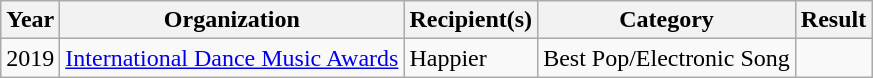<table class="wikitable">
<tr>
<th>Year</th>
<th>Organization</th>
<th>Recipient(s)</th>
<th>Category</th>
<th>Result</th>
</tr>
<tr>
<td>2019</td>
<td><a href='#'>International Dance Music Awards</a></td>
<td>Happier</td>
<td>Best Pop/Electronic Song</td>
<td></td>
</tr>
</table>
